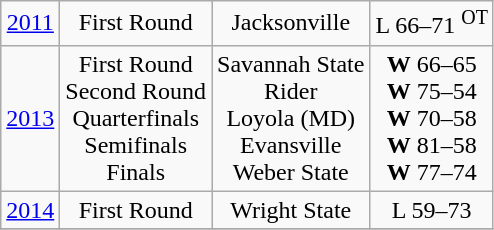<table class="wikitable">
<tr align="center">
<td><a href='#'>2011</a></td>
<td>First Round</td>
<td>Jacksonville</td>
<td>L 66–71 <sup>OT</sup></td>
</tr>
<tr align="center">
<td><a href='#'>2013</a></td>
<td>First Round<br>Second Round<br>Quarterfinals<br>Semifinals<br>Finals</td>
<td>Savannah State<br>Rider<br>Loyola (MD)<br>Evansville<br>Weber State</td>
<td><strong>W</strong> 66–65<br><strong>W</strong> 75–54<br><strong>W</strong> 70–58<br><strong>W</strong> 81–58<br><strong>W</strong> 77–74</td>
</tr>
<tr align="center">
<td><a href='#'>2014</a></td>
<td>First Round</td>
<td>Wright State</td>
<td>L 59–73</td>
</tr>
<tr>
</tr>
</table>
